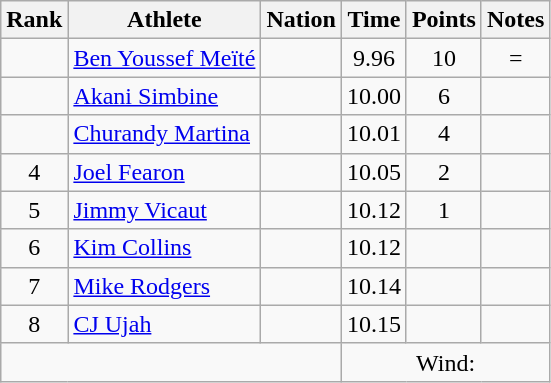<table class="wikitable mw-datatable sortable" style="text-align:center;">
<tr>
<th>Rank</th>
<th>Athlete</th>
<th>Nation</th>
<th>Time</th>
<th>Points</th>
<th>Notes</th>
</tr>
<tr>
<td></td>
<td align=left><a href='#'>Ben Youssef Meïté</a></td>
<td align=left></td>
<td>9.96</td>
<td>10</td>
<td>=</td>
</tr>
<tr>
<td></td>
<td align=left><a href='#'>Akani Simbine</a></td>
<td align=left></td>
<td>10.00</td>
<td>6</td>
<td></td>
</tr>
<tr>
<td></td>
<td align=left><a href='#'>Churandy Martina</a></td>
<td align=left></td>
<td>10.01</td>
<td>4</td>
<td></td>
</tr>
<tr>
<td>4</td>
<td align=left><a href='#'>Joel Fearon</a></td>
<td align=left></td>
<td>10.05</td>
<td>2</td>
<td></td>
</tr>
<tr>
<td>5</td>
<td align=left><a href='#'>Jimmy Vicaut</a></td>
<td align=left></td>
<td>10.12</td>
<td>1</td>
<td></td>
</tr>
<tr>
<td>6</td>
<td align=left><a href='#'>Kim Collins</a></td>
<td align=left></td>
<td>10.12</td>
<td></td>
<td></td>
</tr>
<tr>
<td>7</td>
<td align=left><a href='#'>Mike Rodgers</a></td>
<td align=left></td>
<td>10.14</td>
<td></td>
<td></td>
</tr>
<tr>
<td>8</td>
<td align=left><a href='#'>CJ Ujah</a></td>
<td align=left></td>
<td>10.15</td>
<td></td>
<td></td>
</tr>
<tr class="sortbottom">
<td colspan=3></td>
<td colspan=3>Wind: </td>
</tr>
</table>
